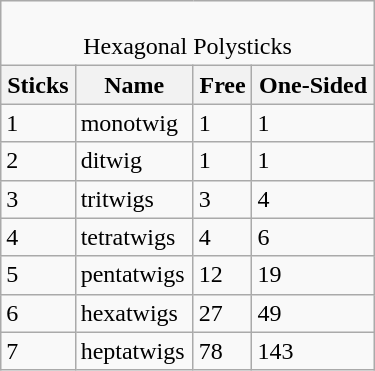<table class=wikitable align="right" width="250">
<tr>
<td align=center colspan=4><br>Hexagonal Polysticks</td>
</tr>
<tr>
<th>Sticks</th>
<th>Name</th>
<th>Free </th>
<th>One-Sided </th>
</tr>
<tr>
<td>1</td>
<td>monotwig</td>
<td>1</td>
<td>1</td>
</tr>
<tr>
<td>2</td>
<td>ditwig</td>
<td>1</td>
<td>1</td>
</tr>
<tr>
<td>3</td>
<td>tritwigs</td>
<td>3</td>
<td>4</td>
</tr>
<tr>
<td>4</td>
<td>tetratwigs</td>
<td>4</td>
<td>6</td>
</tr>
<tr>
<td>5</td>
<td>pentatwigs</td>
<td>12</td>
<td>19</td>
</tr>
<tr>
<td>6</td>
<td>hexatwigs</td>
<td>27</td>
<td>49</td>
</tr>
<tr>
<td>7</td>
<td>heptatwigs</td>
<td>78</td>
<td>143</td>
</tr>
</table>
